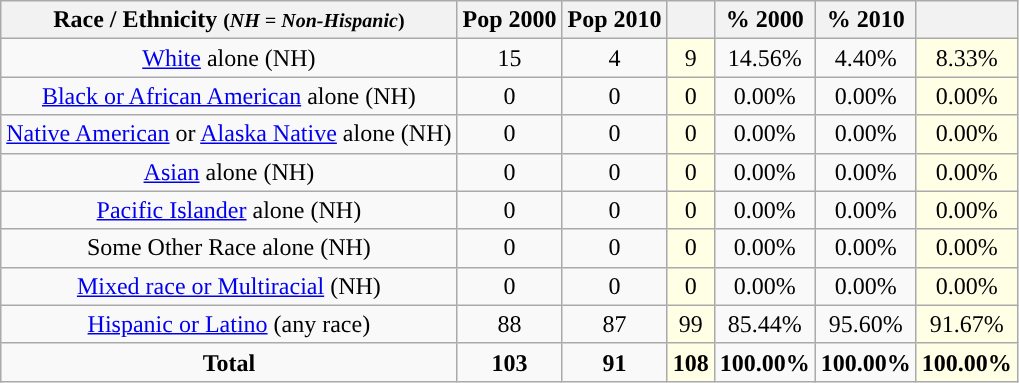<table class="wikitable" style="text-align:center;">
<tr>
<th>Race / Ethnicity <small>(<em>NH = Non-Hispanic</em>)</small></th>
<th>Pop 2000</th>
<th>Pop 2010</th>
<th></th>
<th>% 2000</th>
<th>% 2010</th>
<th></th>
</tr>
<tr>
<td><a href='#'>White</a> alone (NH)</td>
<td>15</td>
<td>4</td>
<td style='background: #ffffe6;'>9</td>
<td>14.56%</td>
<td>4.40%</td>
<td style='background: #ffffe6;'>8.33%</td>
</tr>
<tr>
<td><a href='#'>Black or African American</a> alone (NH)</td>
<td>0</td>
<td>0</td>
<td style='background: #ffffe6;'>0</td>
<td>0.00%</td>
<td>0.00%</td>
<td style='background: #ffffe6;'>0.00%</td>
</tr>
<tr>
<td><a href='#'>Native American</a> or <a href='#'>Alaska Native</a> alone (NH)</td>
<td>0</td>
<td>0</td>
<td style='background: #ffffe6;'>0</td>
<td>0.00%</td>
<td>0.00%</td>
<td style='background: #ffffe6;'>0.00%</td>
</tr>
<tr>
<td><a href='#'>Asian</a> alone (NH)</td>
<td>0</td>
<td>0</td>
<td style='background: #ffffe6;'>0</td>
<td>0.00%</td>
<td>0.00%</td>
<td style='background: #ffffe6;'>0.00%</td>
</tr>
<tr>
<td><a href='#'>Pacific Islander</a> alone (NH)</td>
<td>0</td>
<td>0</td>
<td style='background: #ffffe6;'>0</td>
<td>0.00%</td>
<td>0.00%</td>
<td style='background: #ffffe6;'>0.00%</td>
</tr>
<tr>
<td>Some Other Race alone (NH)</td>
<td>0</td>
<td>0</td>
<td style='background: #ffffe6;'>0</td>
<td>0.00%</td>
<td>0.00%</td>
<td style='background: #ffffe6;'>0.00%</td>
</tr>
<tr>
<td><a href='#'>Mixed race or Multiracial</a> (NH)</td>
<td>0</td>
<td>0</td>
<td style='background: #ffffe6;'>0</td>
<td>0.00%</td>
<td>0.00%</td>
<td style='background: #ffffe6;'>0.00%</td>
</tr>
<tr>
<td><a href='#'>Hispanic or Latino</a> (any race)</td>
<td>88</td>
<td>87</td>
<td style='background: #ffffe6;'>99</td>
<td>85.44%</td>
<td>95.60%</td>
<td style='background: #ffffe6;'>91.67%</td>
</tr>
<tr>
<td><strong>Total</strong></td>
<td><strong>103</strong></td>
<td><strong>91</strong></td>
<td style='background: #ffffe6;'><strong>108</strong></td>
<td><strong>100.00%</strong></td>
<td><strong>100.00%</strong></td>
<td style='background: #ffffe6;'><strong>100.00%</strong></td>
</tr>
</table>
